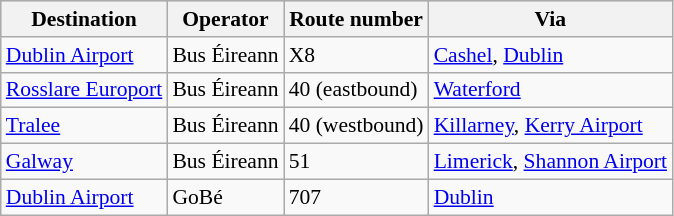<table class="wikitable sortable" style="font-size: 90%" width= align=>
<tr style="background:lightgrey;">
<th>Destination</th>
<th>Operator</th>
<th>Route number</th>
<th>Via</th>
</tr>
<tr>
<td><a href='#'>Dublin Airport</a></td>
<td>Bus Éireann</td>
<td>X8</td>
<td><a href='#'>Cashel</a>, <a href='#'>Dublin</a></td>
</tr>
<tr>
<td><a href='#'>Rosslare Europort</a></td>
<td>Bus Éireann</td>
<td>40 (eastbound)</td>
<td><a href='#'>Waterford</a></td>
</tr>
<tr>
<td><a href='#'>Tralee</a></td>
<td>Bus Éireann</td>
<td>40 (westbound)</td>
<td><a href='#'>Killarney</a>, <a href='#'>Kerry Airport</a></td>
</tr>
<tr>
<td><a href='#'>Galway</a></td>
<td>Bus Éireann</td>
<td>51</td>
<td><a href='#'>Limerick</a>, <a href='#'>Shannon Airport</a></td>
</tr>
<tr>
<td><a href='#'>Dublin Airport</a></td>
<td>GoBé</td>
<td>707</td>
<td><a href='#'>Dublin</a></td>
</tr>
</table>
